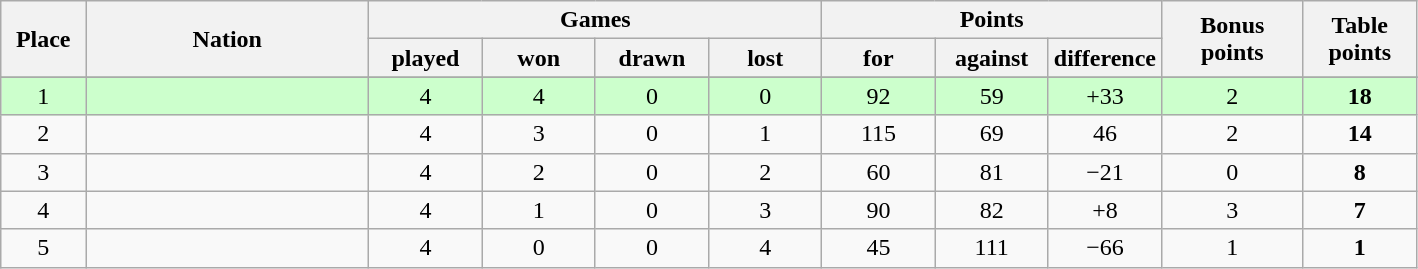<table class="wikitable">
<tr>
<th rowspan=2 width="6%">Place</th>
<th rowspan=2 width="20%">Nation</th>
<th colspan=4 width="40%">Games</th>
<th colspan=3 width="24%">Points</th>
<th rowspan=2 width="10%">Bonus<br>points</th>
<th rowspan=2 width="10%">Table<br>points</th>
</tr>
<tr>
<th width="8%">played</th>
<th width="8%">won</th>
<th width="8%">drawn</th>
<th width="8%">lost</th>
<th width="8%">for</th>
<th width="8%">against</th>
<th width="8%">difference</th>
</tr>
<tr>
</tr>
<tr align=center bgcolor="#ccffcc">
<td>1</td>
<td align=left></td>
<td>4</td>
<td>4</td>
<td>0</td>
<td>0</td>
<td>92</td>
<td>59</td>
<td>+33</td>
<td>2</td>
<td><strong>18</strong></td>
</tr>
<tr align=center>
<td>2</td>
<td align=left></td>
<td>4</td>
<td>3</td>
<td>0</td>
<td>1</td>
<td>115</td>
<td>69</td>
<td>46</td>
<td>2</td>
<td><strong>14</strong></td>
</tr>
<tr align=center>
<td>3</td>
<td align=left></td>
<td>4</td>
<td>2</td>
<td>0</td>
<td>2</td>
<td>60</td>
<td>81</td>
<td>−21</td>
<td>0</td>
<td><strong>8</strong></td>
</tr>
<tr align=center>
<td>4</td>
<td align=left></td>
<td>4</td>
<td>1</td>
<td>0</td>
<td>3</td>
<td>90</td>
<td>82</td>
<td>+8</td>
<td>3</td>
<td><strong>7</strong></td>
</tr>
<tr align=center>
<td>5</td>
<td align=left></td>
<td>4</td>
<td>0</td>
<td>0</td>
<td>4</td>
<td>45</td>
<td>111</td>
<td>−66</td>
<td>1</td>
<td><strong>1</strong></td>
</tr>
</table>
